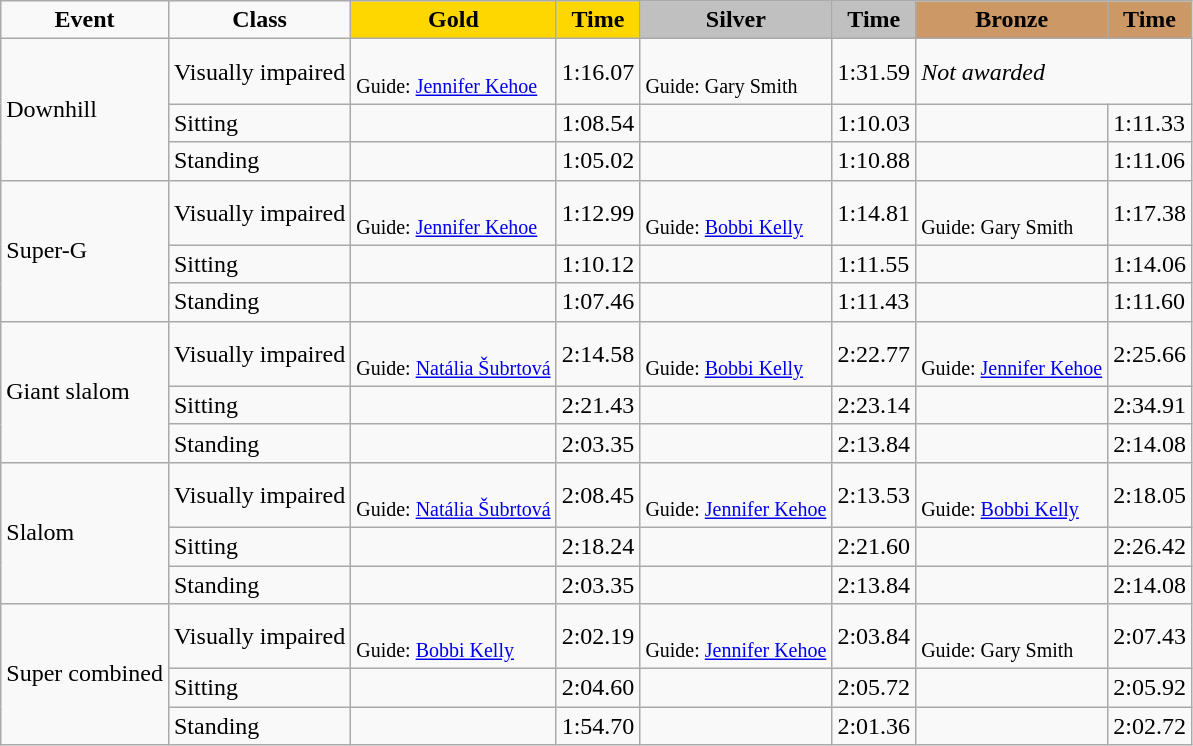<table class="wikitable">
<tr>
<td align="center"><strong>Event</strong></td>
<td align="center"><strong>Class</strong></td>
<td align="center" bgcolor="gold"><strong>Gold</strong></td>
<td align="center" bgcolor="gold"><strong>Time</strong></td>
<td align="center" bgcolor="silver"><strong>Silver</strong></td>
<td align="center" bgcolor="silver"><strong>Time</strong></td>
<td align="center" bgcolor="CC9966"><strong>Bronze</strong></td>
<td align="center" bgcolor="CC9966"><strong>Time</strong></td>
</tr>
<tr>
<td rowspan="3">Downhill</td>
<td>Visually impaired</td>
<td><br><small>Guide: <a href='#'>Jennifer Kehoe</a></small></td>
<td>1:16.07</td>
<td><br><small>Guide: Gary Smith</small></td>
<td>1:31.59</td>
<td colspan=2><em>Not awarded</em></td>
</tr>
<tr>
<td>Sitting</td>
<td></td>
<td>1:08.54</td>
<td></td>
<td>1:10.03</td>
<td></td>
<td>1:11.33</td>
</tr>
<tr>
<td>Standing</td>
<td></td>
<td>1:05.02</td>
<td></td>
<td>1:10.88</td>
<td></td>
<td>1:11.06</td>
</tr>
<tr>
<td rowspan="3">Super-G</td>
<td>Visually impaired</td>
<td><br><small>Guide: <a href='#'>Jennifer Kehoe</a></small></td>
<td>1:12.99</td>
<td><br><small>Guide: <a href='#'>Bobbi Kelly</a></small></td>
<td>1:14.81</td>
<td><br><small>Guide: Gary Smith</small></td>
<td>1:17.38</td>
</tr>
<tr>
<td>Sitting</td>
<td></td>
<td>1:10.12</td>
<td></td>
<td>1:11.55</td>
<td></td>
<td>1:14.06</td>
</tr>
<tr>
<td>Standing</td>
<td></td>
<td>1:07.46</td>
<td></td>
<td>1:11.43</td>
<td></td>
<td>1:11.60</td>
</tr>
<tr>
<td rowspan="3">Giant slalom</td>
<td>Visually impaired</td>
<td><br><small>Guide: <a href='#'>Natália Šubrtová</a></small></td>
<td>2:14.58</td>
<td><br><small>Guide: <a href='#'>Bobbi Kelly</a></small></td>
<td>2:22.77</td>
<td><br><small>Guide: <a href='#'>Jennifer Kehoe</a></small></td>
<td>2:25.66</td>
</tr>
<tr>
<td>Sitting</td>
<td></td>
<td>2:21.43</td>
<td></td>
<td>2:23.14</td>
<td></td>
<td>2:34.91</td>
</tr>
<tr>
<td>Standing</td>
<td></td>
<td>2:03.35</td>
<td></td>
<td>2:13.84</td>
<td></td>
<td>2:14.08</td>
</tr>
<tr>
<td rowspan="3">Slalom</td>
<td>Visually impaired</td>
<td><br><small>Guide: <a href='#'>Natália Šubrtová</a></small></td>
<td>2:08.45</td>
<td><br><small>Guide: <a href='#'>Jennifer Kehoe</a></small></td>
<td>2:13.53</td>
<td><br><small>Guide: <a href='#'>Bobbi Kelly</a></small></td>
<td>2:18.05</td>
</tr>
<tr>
<td>Sitting</td>
<td></td>
<td>2:18.24</td>
<td></td>
<td>2:21.60</td>
<td></td>
<td>2:26.42</td>
</tr>
<tr>
<td>Standing</td>
<td></td>
<td>2:03.35</td>
<td></td>
<td>2:13.84</td>
<td></td>
<td>2:14.08</td>
</tr>
<tr>
<td rowspan="3">Super combined</td>
<td>Visually impaired</td>
<td><br><small>Guide: <a href='#'>Bobbi Kelly</a></small></td>
<td>2:02.19</td>
<td><br><small>Guide: <a href='#'>Jennifer Kehoe</a></small></td>
<td>2:03.84</td>
<td><br><small>Guide: Gary Smith</small></td>
<td>2:07.43</td>
</tr>
<tr>
<td>Sitting</td>
<td></td>
<td>2:04.60</td>
<td></td>
<td>2:05.72</td>
<td></td>
<td>2:05.92</td>
</tr>
<tr>
<td>Standing</td>
<td></td>
<td>1:54.70</td>
<td></td>
<td>2:01.36</td>
<td></td>
<td>2:02.72</td>
</tr>
</table>
